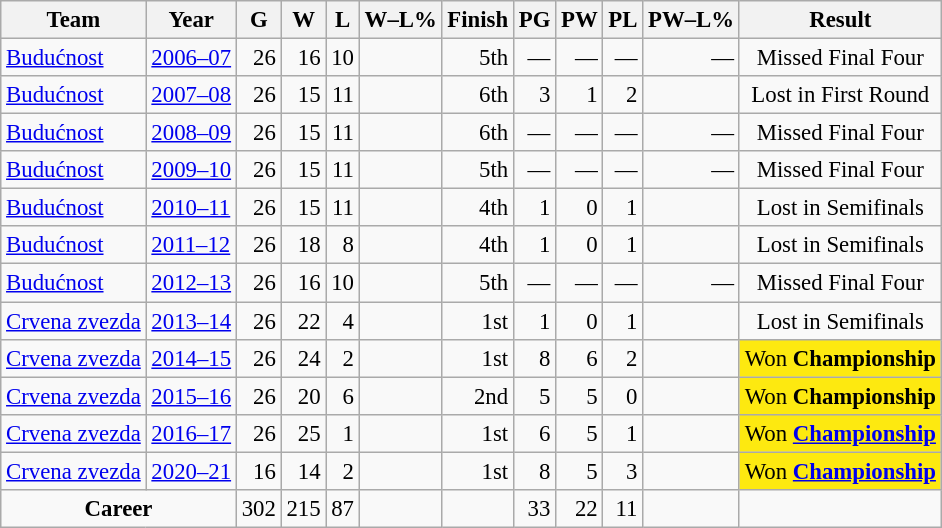<table class="wikitable sortable" style="font-size:95%; text-align:right;">
<tr>
<th>Team</th>
<th>Year</th>
<th data-sort-type="number">G</th>
<th data-sort-type="number">W</th>
<th data-sort-type="number">L</th>
<th data-sort-type="number">W–L%</th>
<th>Finish</th>
<th data-sort-type="number">PG</th>
<th data-sort-type="number">PW</th>
<th data-sort-type="number">PL</th>
<th data-sort-type="number">PW–L%</th>
<th>Result</th>
</tr>
<tr>
<td align="left"><a href='#'>Budućnost</a></td>
<td align="left"><a href='#'>2006–07</a></td>
<td>26</td>
<td>16</td>
<td>10</td>
<td></td>
<td>5th</td>
<td>—</td>
<td>—</td>
<td>—</td>
<td>—</td>
<td align="center">Missed Final Four</td>
</tr>
<tr>
<td align="left"><a href='#'>Budućnost</a></td>
<td align="left"><a href='#'>2007–08</a></td>
<td>26</td>
<td>15</td>
<td>11</td>
<td></td>
<td>6th</td>
<td>3</td>
<td>1</td>
<td>2</td>
<td></td>
<td align="center">Lost in First Round</td>
</tr>
<tr>
<td align="left"><a href='#'>Budućnost</a></td>
<td align="left"><a href='#'>2008–09</a></td>
<td>26</td>
<td>15</td>
<td>11</td>
<td></td>
<td>6th</td>
<td>—</td>
<td>—</td>
<td>—</td>
<td>—</td>
<td align="center">Missed Final Four</td>
</tr>
<tr>
<td align="left"><a href='#'>Budućnost</a></td>
<td align="left"><a href='#'>2009–10</a></td>
<td>26</td>
<td>15</td>
<td>11</td>
<td></td>
<td>5th</td>
<td>—</td>
<td>—</td>
<td>—</td>
<td>—</td>
<td align="center">Missed Final Four</td>
</tr>
<tr>
<td align="left"><a href='#'>Budućnost</a></td>
<td align="left"><a href='#'>2010–11</a></td>
<td>26</td>
<td>15</td>
<td>11</td>
<td></td>
<td>4th</td>
<td>1</td>
<td>0</td>
<td>1</td>
<td></td>
<td align="center">Lost in Semifinals</td>
</tr>
<tr>
<td align="left"><a href='#'>Budućnost</a></td>
<td align="left"><a href='#'>2011–12</a></td>
<td>26</td>
<td>18</td>
<td>8</td>
<td></td>
<td>4th</td>
<td>1</td>
<td>0</td>
<td>1</td>
<td></td>
<td align="center">Lost in Semifinals</td>
</tr>
<tr>
<td align="left"><a href='#'>Budućnost</a></td>
<td align="left"><a href='#'>2012–13</a></td>
<td>26</td>
<td>16</td>
<td>10</td>
<td></td>
<td>5th</td>
<td>—</td>
<td>—</td>
<td>—</td>
<td>—</td>
<td align="center">Missed Final Four</td>
</tr>
<tr>
<td align="left"><a href='#'>Crvena zvezda</a></td>
<td align="left"><a href='#'>2013–14</a></td>
<td>26</td>
<td>22</td>
<td>4</td>
<td></td>
<td>1st</td>
<td>1</td>
<td>0</td>
<td>1</td>
<td></td>
<td align="center">Lost in Semifinals</td>
</tr>
<tr>
<td align="left"><a href='#'>Crvena zvezda</a></td>
<td align="left"><a href='#'>2014–15</a></td>
<td>26</td>
<td>24</td>
<td>2</td>
<td></td>
<td>1st</td>
<td>8</td>
<td>6</td>
<td>2</td>
<td></td>
<td align="center" style="background:#FDE910;">Won <strong>Championship</strong></td>
</tr>
<tr>
<td align="left"><a href='#'>Crvena zvezda</a></td>
<td align="left"><a href='#'>2015–16</a></td>
<td>26</td>
<td>20</td>
<td>6</td>
<td></td>
<td>2nd</td>
<td>5</td>
<td>5</td>
<td>0</td>
<td></td>
<td align="center" style="background:#FDE910;">Won <strong>Championship</strong></td>
</tr>
<tr>
<td align="left"><a href='#'>Crvena zvezda</a></td>
<td align="left"><a href='#'>2016–17</a></td>
<td>26</td>
<td>25</td>
<td>1</td>
<td></td>
<td>1st</td>
<td>6</td>
<td>5</td>
<td>1</td>
<td></td>
<td align="center" style="background:#FDE910;">Won <strong><a href='#'>Championship</a></strong></td>
</tr>
<tr>
<td align="left"><a href='#'>Crvena zvezda</a></td>
<td align="left"><a href='#'>2020–21</a></td>
<td>16</td>
<td>14</td>
<td>2</td>
<td></td>
<td>1st</td>
<td>8</td>
<td>5</td>
<td>3</td>
<td></td>
<td align="center" style="background:#FDE910;">Won <strong><a href='#'>Championship</a></strong></td>
</tr>
<tr class="sortbottom">
<td align="center" colspan=2><strong>Career</strong></td>
<td>302</td>
<td>215</td>
<td>87</td>
<td></td>
<td></td>
<td>33</td>
<td>22</td>
<td>11</td>
<td></td>
<td></td>
</tr>
</table>
